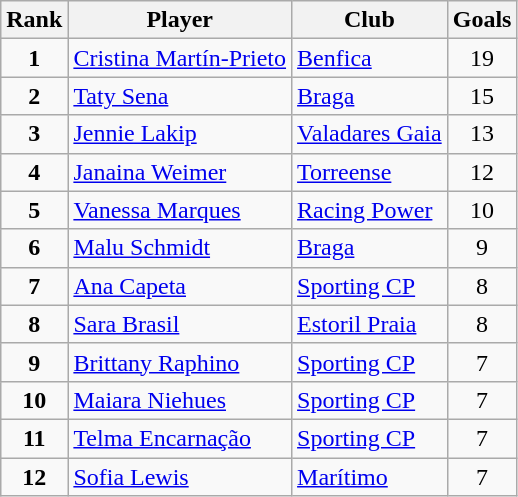<table class="wikitable" style="text-align:center">
<tr>
<th>Rank</th>
<th>Player</th>
<th>Club</th>
<th>Goals</th>
</tr>
<tr>
<td rowspan=1><strong>1</strong></td>
<td align="left"> <a href='#'>Cristina Martín-Prieto</a></td>
<td align="left"><a href='#'>Benfica</a></td>
<td rowspan=1>19</td>
</tr>
<tr>
<td rowspan=1><strong>2</strong></td>
<td align="left"> <a href='#'>Taty Sena</a></td>
<td align="left"><a href='#'>Braga</a></td>
<td rowspan=1>15</td>
</tr>
<tr>
<td rowspan=1><strong>3</strong></td>
<td align="left"> <a href='#'>Jennie Lakip</a></td>
<td align="left"><a href='#'>Valadares Gaia</a></td>
<td rowspan=1>13</td>
</tr>
<tr>
<td rowspan=1><strong>4</strong></td>
<td align="left"> <a href='#'>Janaina Weimer</a></td>
<td align="left"><a href='#'>Torreense</a></td>
<td rowspan=1>12</td>
</tr>
<tr>
<td rowspan=1><strong>5</strong></td>
<td align="left"> <a href='#'>Vanessa Marques</a></td>
<td align="left"><a href='#'>Racing Power</a></td>
<td rowspan=1>10</td>
</tr>
<tr>
<td rowspan=1><strong>6</strong></td>
<td align="left"> <a href='#'>Malu Schmidt</a></td>
<td align="left"><a href='#'>Braga</a></td>
<td rowspan=1>9</td>
</tr>
<tr>
<td rowspan=1><strong>7</strong></td>
<td align="left"> <a href='#'>Ana Capeta</a></td>
<td align="left"><a href='#'>Sporting CP</a></td>
<td rowspan=1>8</td>
</tr>
<tr>
<td rowspan=1><strong>8</strong></td>
<td align="left"> <a href='#'>Sara Brasil</a></td>
<td align="left"><a href='#'>Estoril Praia</a></td>
<td rowspan=1>8</td>
</tr>
<tr>
<td rowspan=1><strong>9</strong></td>
<td align="left"> <a href='#'>Brittany Raphino</a></td>
<td align="left"><a href='#'>Sporting CP</a></td>
<td rowspan=1>7</td>
</tr>
<tr>
<td rowspan=1><strong>10</strong></td>
<td align="left"> <a href='#'>Maiara Niehues</a></td>
<td align="left"><a href='#'>Sporting CP</a></td>
<td rowspan=1>7</td>
</tr>
<tr>
<td rowspan=1><strong>11</strong></td>
<td align="left"> <a href='#'>Telma Encarnação</a></td>
<td align="left"><a href='#'>Sporting CP</a></td>
<td rowspan=1>7</td>
</tr>
<tr>
<td rowspan=1><strong>12</strong></td>
<td align="left"> <a href='#'>Sofia Lewis</a></td>
<td align="left"><a href='#'>Marítimo</a></td>
<td rowspan=1>7</td>
</tr>
</table>
